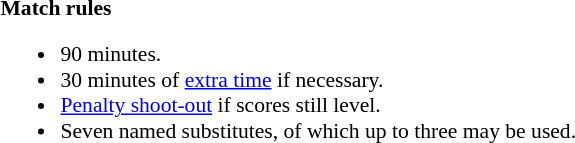<table style="width:100%;font-size:90%">
<tr>
<td><br><strong>Match rules</strong><ul><li>90 minutes.</li><li>30 minutes of <a href='#'>extra time</a> if necessary.</li><li><a href='#'>Penalty shoot-out</a> if scores still level.</li><li>Seven named substitutes, of which up to three may be used.</li></ul></td>
</tr>
</table>
